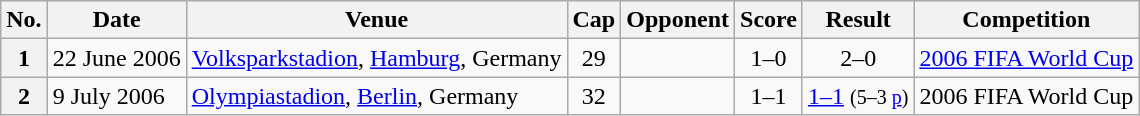<table class="wikitable plainrowheaders sortable">
<tr>
<th scope=col>No.</th>
<th scope=col data-sort-type=date>Date</th>
<th scope=col>Venue</th>
<th scope=col>Cap</th>
<th scope=col>Opponent</th>
<th scope=col>Score</th>
<th scope=col>Result</th>
<th scope=col>Competition</th>
</tr>
<tr>
<th scope=row>1</th>
<td>22 June 2006</td>
<td><a href='#'>Volksparkstadion</a>, <a href='#'>Hamburg</a>, Germany</td>
<td align=center>29</td>
<td></td>
<td align=center>1–0</td>
<td align=center>2–0</td>
<td><a href='#'>2006 FIFA World Cup</a></td>
</tr>
<tr>
<th scope=row>2</th>
<td>9 July 2006</td>
<td><a href='#'>Olympiastadion</a>, <a href='#'>Berlin</a>, Germany</td>
<td align=center>32</td>
<td></td>
<td align=center>1–1</td>
<td align=center><a href='#'>1–1</a> <small>(5–3 <a href='#'>p</a>)</small></td>
<td>2006 FIFA World Cup</td>
</tr>
</table>
